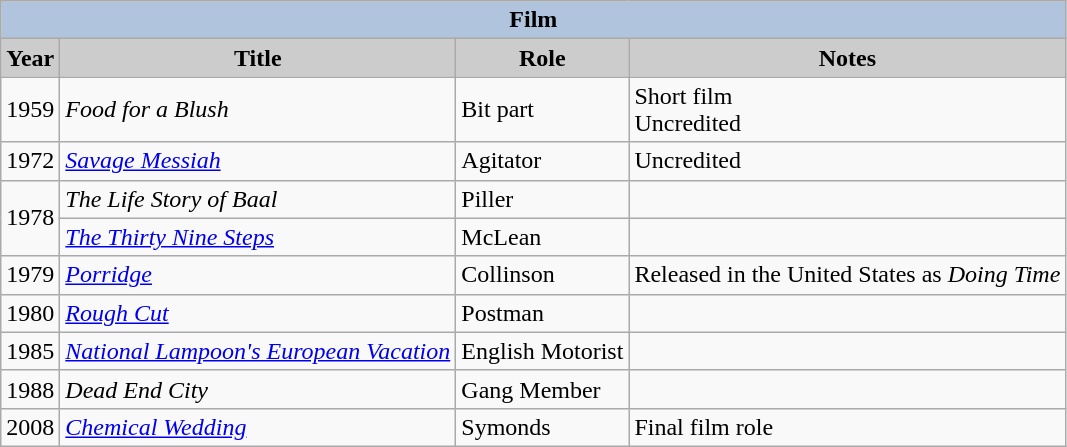<table class="wikitable">
<tr>
<th colspan=4 style="background:#B0C4DE;">Film</th>
</tr>
<tr>
<th style="background: #CCCCCC;">Year</th>
<th style="background: #CCCCCC;">Title</th>
<th style="background: #CCCCCC;">Role</th>
<th style="background: #CCCCCC;">Notes</th>
</tr>
<tr>
<td>1959</td>
<td><em>Food for a Blush</em></td>
<td>Bit part</td>
<td>Short film<br> Uncredited</td>
</tr>
<tr>
<td>1972</td>
<td><em><a href='#'>Savage Messiah</a></em></td>
<td>Agitator</td>
<td>Uncredited</td>
</tr>
<tr>
<td rowspan=2>1978</td>
<td><em>The Life Story of Baal</em></td>
<td>Piller</td>
<td></td>
</tr>
<tr>
<td><em><a href='#'>The Thirty Nine Steps</a></em></td>
<td>McLean</td>
<td></td>
</tr>
<tr>
<td>1979</td>
<td><em><a href='#'>Porridge</a></em></td>
<td>Collinson</td>
<td>Released in the United States as <em>Doing Time</em></td>
</tr>
<tr>
<td>1980</td>
<td><em><a href='#'>Rough Cut</a></em></td>
<td>Postman</td>
<td></td>
</tr>
<tr>
<td>1985</td>
<td><em><a href='#'>National Lampoon's European Vacation</a></em></td>
<td>English Motorist</td>
<td></td>
</tr>
<tr>
<td>1988</td>
<td><em>Dead End City</em></td>
<td>Gang Member</td>
<td></td>
</tr>
<tr>
<td>2008</td>
<td><em><a href='#'>Chemical Wedding</a></em></td>
<td>Symonds</td>
<td>Final film role</td>
</tr>
</table>
